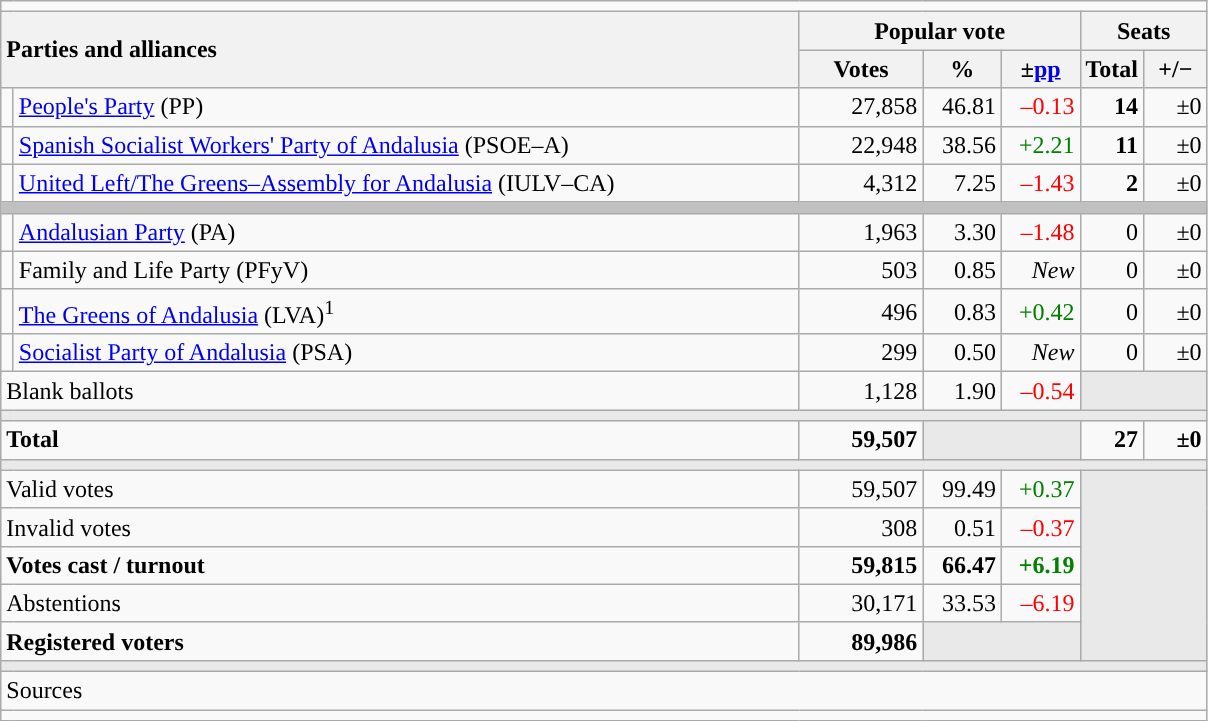<table class="wikitable" style="text-align:right;">
<tr>
<td colspan="7"></td>
</tr>
<tr>
<th style="text-align:left;" rowspan="2" colspan="2" width="525">Parties and alliances</th>
<th colspan="3">Popular vote</th>
<th colspan="2">Seats</th>
</tr>
<tr>
<th width="75">Votes</th>
<th width="45">%</th>
<th width="45">±<a href='#'>pp</a></th>
<th width="35">Total</th>
<th width="35">+/−</th>
</tr>
<tr>
<td width="1" style="color:inherit;background:"></td>
<td align="left"><a href='#'>People's Party</a> (PP)</td>
<td>27,858</td>
<td>46.81</td>
<td style="color:red;">–0.13</td>
<td><strong>14</strong></td>
<td>±0</td>
</tr>
<tr>
<td style="color:inherit;background:"></td>
<td align="left"><a href='#'>Spanish Socialist Workers' Party of Andalusia</a> (PSOE–A)</td>
<td>22,948</td>
<td>38.56</td>
<td style="color:green;">+2.21</td>
<td><strong>11</strong></td>
<td>±0</td>
</tr>
<tr>
<td style="color:inherit;background:"></td>
<td align="left"><a href='#'>United Left/The Greens–Assembly for Andalusia</a> (IULV–CA)</td>
<td>4,312</td>
<td>7.25</td>
<td style="color:red;">–1.43</td>
<td><strong>2</strong></td>
<td>±0</td>
</tr>
<tr>
<td colspan="7" bgcolor="#C0C0C0"></td>
</tr>
<tr>
<td style="color:inherit;background:"></td>
<td align="left"><a href='#'>Andalusian Party</a> (PA)</td>
<td>1,963</td>
<td>3.30</td>
<td style="color:red;">–1.48</td>
<td>0</td>
<td>±0</td>
</tr>
<tr>
<td style="color:inherit;background:"></td>
<td align="left">Family and Life Party (PFyV)</td>
<td>503</td>
<td>0.85</td>
<td><em>New</em></td>
<td>0</td>
<td>±0</td>
</tr>
<tr>
<td style="color:inherit;background:"></td>
<td align="left"><a href='#'>The Greens of Andalusia</a> (LVA)<sup>1</sup></td>
<td>496</td>
<td>0.83</td>
<td style="color:green;">+0.42</td>
<td>0</td>
<td>±0</td>
</tr>
<tr>
<td style="color:inherit;background:"></td>
<td align="left"><a href='#'>Socialist Party of Andalusia</a> (PSA)</td>
<td>299</td>
<td>0.50</td>
<td><em>New</em></td>
<td>0</td>
<td>±0</td>
</tr>
<tr>
<td align="left" colspan="2">Blank ballots</td>
<td>1,128</td>
<td>1.90</td>
<td style="color:red;">–0.54</td>
<td bgcolor="#E9E9E9" colspan="2"></td>
</tr>
<tr>
<td colspan="7" bgcolor="#E9E9E9"></td>
</tr>
<tr style="font-weight:bold;">
<td align="left" colspan="2">Total</td>
<td>59,507</td>
<td bgcolor="#E9E9E9" colspan="2"></td>
<td>27</td>
<td>±0</td>
</tr>
<tr>
<td colspan="7" bgcolor="#E9E9E9"></td>
</tr>
<tr>
<td align="left" colspan="2">Valid votes</td>
<td>59,507</td>
<td>99.49</td>
<td style="color:green;">+0.37</td>
<td bgcolor="#E9E9E9" colspan="2" rowspan="5"></td>
</tr>
<tr>
<td align="left" colspan="2">Invalid votes</td>
<td>308</td>
<td>0.51</td>
<td style="color:red;">–0.37</td>
</tr>
<tr style="font-weight:bold;">
<td align="left" colspan="2">Votes cast / turnout</td>
<td>59,815</td>
<td>66.47</td>
<td style="color:green;">+6.19</td>
</tr>
<tr>
<td align="left" colspan="2">Abstentions</td>
<td>30,171</td>
<td>33.53</td>
<td style="color:red;">–6.19</td>
</tr>
<tr style="font-weight:bold;">
<td align="left" colspan="2">Registered voters</td>
<td>89,986</td>
<td bgcolor="#E9E9E9" colspan="2"></td>
</tr>
<tr>
<td colspan="7" bgcolor="#E9E9E9"></td>
</tr>
<tr>
<td align="left" colspan="7">Sources</td>
</tr>
<tr>
<td colspan="7" style="text-align:left; max-width:790px;"></td>
</tr>
</table>
